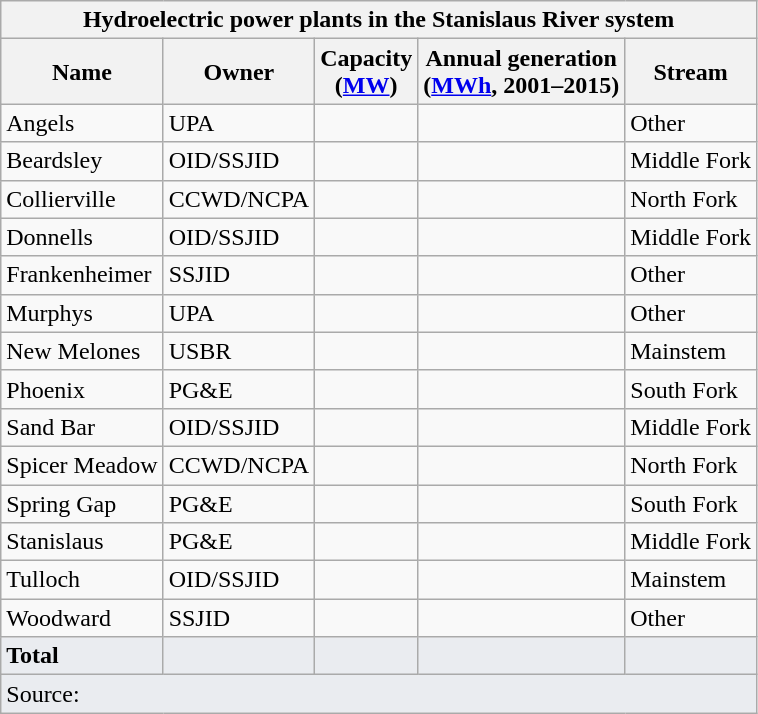<table class="wikitable sortable">
<tr>
<th colspan="5">Hydroelectric power plants in the Stanislaus River system</th>
</tr>
<tr>
<th>Name</th>
<th>Owner</th>
<th>Capacity<br>(<a href='#'>MW</a>)</th>
<th>Annual generation<br>(<a href='#'>MWh</a>, 2001–2015)</th>
<th>Stream</th>
</tr>
<tr>
<td>Angels</td>
<td>UPA</td>
<td align=right></td>
<td align=right></td>
<td>Other</td>
</tr>
<tr>
<td>Beardsley</td>
<td>OID/SSJID</td>
<td align=right></td>
<td align=right></td>
<td>Middle Fork</td>
</tr>
<tr>
<td>Collierville</td>
<td>CCWD/NCPA</td>
<td align=right></td>
<td align=right></td>
<td>North Fork</td>
</tr>
<tr>
<td>Donnells</td>
<td>OID/SSJID</td>
<td align=right></td>
<td align=right></td>
<td>Middle Fork</td>
</tr>
<tr>
<td>Frankenheimer</td>
<td>SSJID</td>
<td align=right></td>
<td align=right></td>
<td>Other</td>
</tr>
<tr>
<td>Murphys</td>
<td>UPA</td>
<td align=right></td>
<td align=right></td>
<td>Other</td>
</tr>
<tr>
<td>New Melones</td>
<td>USBR</td>
<td align=right></td>
<td align=right></td>
<td>Mainstem</td>
</tr>
<tr>
<td>Phoenix</td>
<td>PG&E</td>
<td align=right></td>
<td align=right></td>
<td>South Fork</td>
</tr>
<tr>
<td>Sand Bar</td>
<td>OID/SSJID</td>
<td align=right></td>
<td align=right></td>
<td>Middle Fork</td>
</tr>
<tr>
<td>Spicer Meadow</td>
<td>CCWD/NCPA</td>
<td align=right></td>
<td align=right></td>
<td>North Fork</td>
</tr>
<tr>
<td>Spring Gap</td>
<td>PG&E</td>
<td align=right></td>
<td align=right></td>
<td>South Fork</td>
</tr>
<tr>
<td>Stanislaus</td>
<td>PG&E</td>
<td align=right></td>
<td align=right></td>
<td>Middle Fork</td>
</tr>
<tr>
<td>Tulloch</td>
<td>OID/SSJID</td>
<td align=right></td>
<td align=right></td>
<td>Mainstem</td>
</tr>
<tr>
<td>Woodward</td>
<td>SSJID</td>
<td align=right></td>
<td align=right></td>
<td>Other</td>
</tr>
<tr class="sortbottom" bgcolor=#EAECF0>
<td><strong>Total</strong></td>
<td></td>
<td align=right><strong></strong></td>
<td align=right><strong></strong></td>
<td></td>
</tr>
<tr class="sortbottom" bgcolor=#EAECF0>
<td colspan=5>Source:</td>
</tr>
</table>
